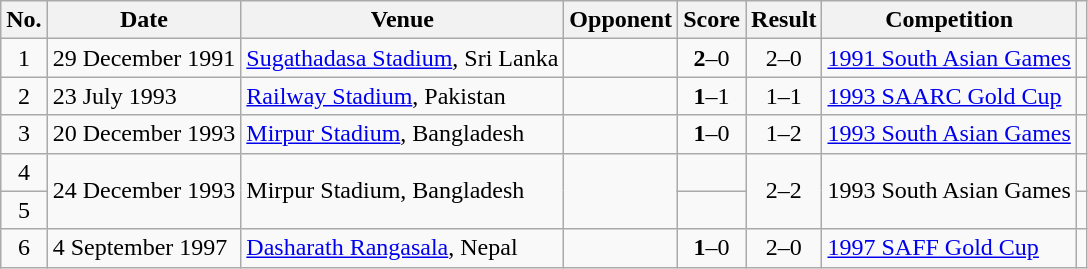<table class="wikitable plainrowheaders sortable">
<tr>
<th scope="col">No.</th>
<th scope="col">Date</th>
<th scope="col">Venue</th>
<th scope="col">Opponent</th>
<th scope="col">Score</th>
<th scope="col">Result</th>
<th scope="col">Competition</th>
<th scope="col" class="unsortable"></th>
</tr>
<tr>
<td align="center">1</td>
<td>29 December 1991</td>
<td><a href='#'>Sugathadasa Stadium</a>, Sri Lanka</td>
<td></td>
<td align="center"><strong>2</strong>–0</td>
<td align="center">2–0</td>
<td><a href='#'>1991 South Asian Games</a></td>
<td></td>
</tr>
<tr>
<td align="center">2</td>
<td>23 July 1993</td>
<td><a href='#'>Railway Stadium</a>, Pakistan</td>
<td></td>
<td align="center"><strong>1</strong>–1</td>
<td align="center">1–1</td>
<td><a href='#'>1993 SAARC Gold Cup</a></td>
<td></td>
</tr>
<tr>
<td align="center">3</td>
<td>20 December 1993</td>
<td><a href='#'>Mirpur Stadium</a>, Bangladesh</td>
<td></td>
<td align="center"><strong>1</strong>–0</td>
<td align="center">1–2</td>
<td><a href='#'>1993 South Asian Games</a></td>
<td></td>
</tr>
<tr>
<td align="center">4</td>
<td rowspan="2">24 December 1993</td>
<td rowspan="2">Mirpur Stadium, Bangladesh</td>
<td rowspan="2"></td>
<td align="center"></td>
<td rowspan="2" align="center">2–2</td>
<td rowspan="2">1993 South Asian Games</td>
<td></td>
</tr>
<tr>
<td align="center">5</td>
<td align="center"></td>
<td></td>
</tr>
<tr>
<td align="center">6</td>
<td>4 September 1997</td>
<td><a href='#'>Dasharath Rangasala</a>, Nepal</td>
<td></td>
<td align="center"><strong>1</strong>–0</td>
<td align="center">2–0</td>
<td><a href='#'>1997 SAFF Gold Cup</a></td>
<td></td>
</tr>
</table>
